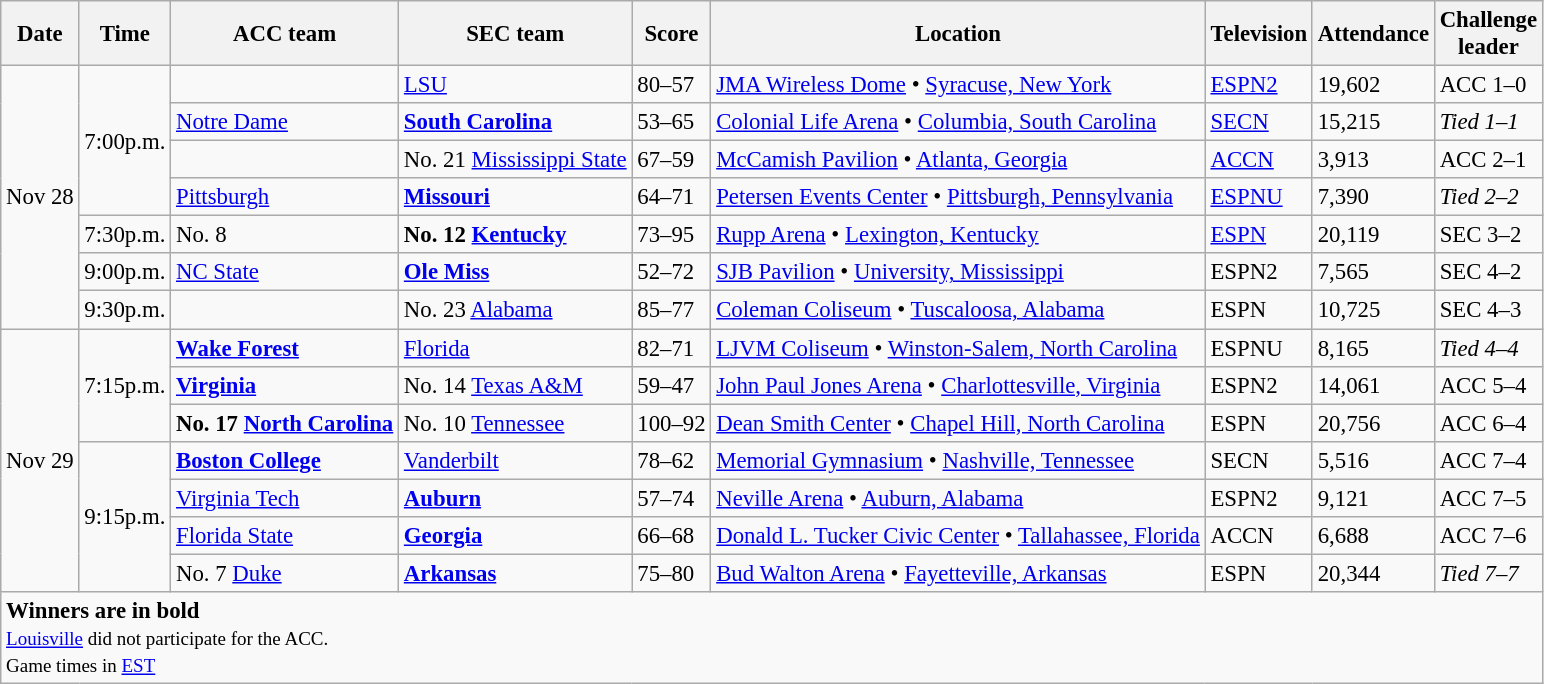<table class="wikitable" style="font-size: 95%">
<tr>
<th>Date</th>
<th>Time</th>
<th>ACC team</th>
<th>SEC team</th>
<th>Score</th>
<th>Location</th>
<th>Television</th>
<th>Attendance</th>
<th>Challenge<br>leader</th>
</tr>
<tr>
<td rowspan="7">Nov 28</td>
<td rowspan="4">7:00p.m.</td>
<td><strong></strong></td>
<td><a href='#'>LSU</a></td>
<td>80–57</td>
<td><a href='#'>JMA Wireless Dome</a> • <a href='#'>Syracuse, New York</a></td>
<td><a href='#'>ESPN2</a></td>
<td>19,602</td>
<td>ACC 1–0</td>
</tr>
<tr>
<td><a href='#'>Notre Dame</a></td>
<td><a href='#'><strong>South Carolina</strong></a></td>
<td>53–65</td>
<td><a href='#'>Colonial Life Arena</a> • <a href='#'>Columbia, South Carolina</a></td>
<td><a href='#'>SECN</a></td>
<td>15,215</td>
<td><em>Tied 1–1</em></td>
</tr>
<tr>
<td><strong></strong></td>
<td>No. 21 <a href='#'>Mississippi State</a></td>
<td>67–59</td>
<td><a href='#'>McCamish Pavilion</a> • <a href='#'>Atlanta, Georgia</a></td>
<td><a href='#'>ACCN</a></td>
<td>3,913</td>
<td>ACC 2–1</td>
</tr>
<tr>
<td><a href='#'>Pittsburgh</a></td>
<td><strong><a href='#'>Missouri</a></strong></td>
<td>64–71</td>
<td><a href='#'>Petersen Events Center</a> • <a href='#'>Pittsburgh, Pennsylvania</a></td>
<td><a href='#'>ESPNU</a></td>
<td>7,390</td>
<td><em>Tied 2–2</em></td>
</tr>
<tr>
<td>7:30p.m.</td>
<td>No. 8 </td>
<td><strong>No. 12 <a href='#'>Kentucky</a></strong></td>
<td>73–95</td>
<td><a href='#'>Rupp Arena</a> • <a href='#'>Lexington, Kentucky</a></td>
<td><a href='#'>ESPN</a></td>
<td>20,119</td>
<td>SEC 3–2</td>
</tr>
<tr>
<td>9:00p.m.</td>
<td><a href='#'>NC State</a></td>
<td><strong><a href='#'>Ole Miss</a></strong></td>
<td>52–72</td>
<td><a href='#'>SJB Pavilion</a> • <a href='#'>University, Mississippi</a></td>
<td>ESPN2</td>
<td>7,565</td>
<td>SEC 4–2</td>
</tr>
<tr>
<td>9:30p.m.</td>
<td><strong></strong></td>
<td>No. 23 <a href='#'>Alabama</a></td>
<td>85–77</td>
<td><a href='#'>Coleman Coliseum</a> • <a href='#'>Tuscaloosa, Alabama</a></td>
<td>ESPN</td>
<td>10,725</td>
<td>SEC 4–3</td>
</tr>
<tr>
<td rowspan="7">Nov 29</td>
<td rowspan="3">7:15p.m.</td>
<td><strong><a href='#'>Wake Forest</a></strong></td>
<td><a href='#'>Florida</a></td>
<td>82–71</td>
<td><a href='#'>LJVM Coliseum</a> • <a href='#'>Winston-Salem, North Carolina</a></td>
<td>ESPNU</td>
<td>8,165</td>
<td><em>Tied 4–4</em></td>
</tr>
<tr>
<td><strong><a href='#'>Virginia</a></strong></td>
<td>No. 14 <a href='#'>Texas A&M</a></td>
<td>59–47</td>
<td><a href='#'>John Paul Jones Arena</a> • <a href='#'>Charlottesville, Virginia</a></td>
<td>ESPN2</td>
<td>14,061</td>
<td>ACC 5–4</td>
</tr>
<tr>
<td><strong>No. 17 <a href='#'>North Carolina</a></strong></td>
<td>No. 10 <a href='#'>Tennessee</a></td>
<td>100–92</td>
<td><a href='#'>Dean Smith Center</a> • <a href='#'>Chapel Hill, North Carolina</a></td>
<td>ESPN</td>
<td>20,756</td>
<td>ACC 6–4</td>
</tr>
<tr>
<td rowspan="4">9:15p.m.</td>
<td><strong><a href='#'>Boston College</a></strong></td>
<td><a href='#'>Vanderbilt</a></td>
<td>78–62</td>
<td><a href='#'>Memorial Gymnasium</a> • <a href='#'>Nashville, Tennessee</a></td>
<td>SECN</td>
<td>5,516</td>
<td>ACC 7–4</td>
</tr>
<tr>
<td><a href='#'>Virginia Tech</a></td>
<td><strong><a href='#'>Auburn</a></strong></td>
<td>57–74</td>
<td><a href='#'>Neville Arena</a> • <a href='#'>Auburn, Alabama</a></td>
<td>ESPN2</td>
<td>9,121</td>
<td>ACC 7–5</td>
</tr>
<tr>
<td><a href='#'>Florida State</a></td>
<td><strong><a href='#'>Georgia</a> </strong></td>
<td>66–68</td>
<td><a href='#'>Donald L. Tucker Civic Center</a> • <a href='#'>Tallahassee, Florida</a></td>
<td>ACCN</td>
<td>6,688</td>
<td>ACC 7–6</td>
</tr>
<tr>
<td>No. 7 <a href='#'>Duke</a></td>
<td><strong><a href='#'>Arkansas</a></strong></td>
<td>75–80</td>
<td><a href='#'>Bud Walton Arena</a> • <a href='#'>Fayetteville, Arkansas</a></td>
<td>ESPN</td>
<td>20,344</td>
<td><em>Tied 7–7</em></td>
</tr>
<tr>
<td colspan=9><strong>Winners are in bold</strong><br><small><a href='#'>Louisville</a> did not participate for the ACC.<br>Game times in <a href='#'>EST</a></small></td>
</tr>
</table>
